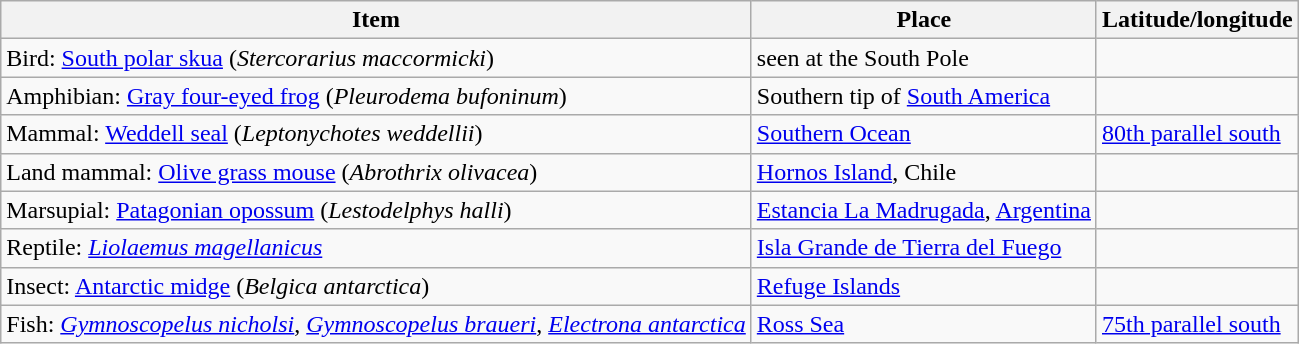<table class="wikitable"  font-size:95%;">
<tr>
<th>Item</th>
<th>Place</th>
<th>Latitude/longitude</th>
</tr>
<tr>
<td>Bird: <a href='#'>South polar skua</a> (<em>Stercorarius maccormicki</em>)</td>
<td>seen at the South Pole</td>
<td></td>
</tr>
<tr>
<td>Amphibian: <a href='#'>Gray four-eyed frog</a> (<em>Pleurodema bufoninum</em>)</td>
<td>Southern tip of <a href='#'>South America</a></td>
<td></td>
</tr>
<tr>
<td>Mammal: <a href='#'>Weddell seal</a> (<em>Leptonychotes weddellii</em>)</td>
<td><a href='#'>Southern Ocean</a></td>
<td><a href='#'>80th parallel south</a></td>
</tr>
<tr>
<td>Land mammal: <a href='#'>Olive grass mouse</a> (<em>Abrothrix olivacea</em>)</td>
<td><a href='#'>Hornos Island</a>, Chile</td>
<td></td>
</tr>
<tr>
<td>Marsupial: <a href='#'>Patagonian opossum</a> (<em>Lestodelphys halli</em>)</td>
<td><a href='#'>Estancia La Madrugada</a>, <a href='#'>Argentina</a></td>
<td></td>
</tr>
<tr>
<td>Reptile: <em><a href='#'>Liolaemus magellanicus</a></em></td>
<td><a href='#'>Isla Grande de Tierra del Fuego</a></td>
<td></td>
</tr>
<tr>
<td>Insect: <a href='#'>Antarctic midge</a> (<em>Belgica antarctica</em>)</td>
<td><a href='#'>Refuge Islands</a></td>
<td></td>
</tr>
<tr>
<td>Fish: <em><a href='#'>Gymnoscopelus nicholsi</a></em>, <em><a href='#'>Gymnoscopelus braueri</a></em>, <em><a href='#'>Electrona antarctica</a></em></td>
<td><a href='#'>Ross Sea</a></td>
<td><a href='#'>75th parallel south</a></td>
</tr>
</table>
